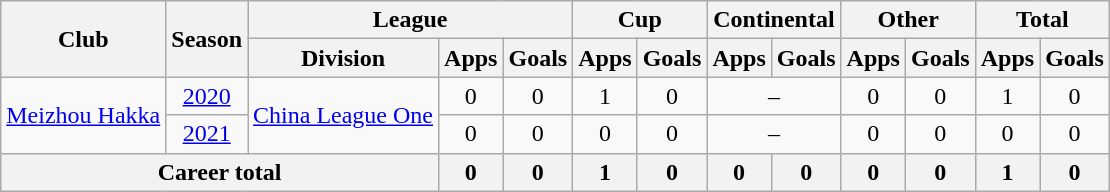<table class="wikitable" style="text-align: center">
<tr>
<th rowspan="2">Club</th>
<th rowspan="2">Season</th>
<th colspan="3">League</th>
<th colspan="2">Cup</th>
<th colspan="2">Continental</th>
<th colspan="2">Other</th>
<th colspan="2">Total</th>
</tr>
<tr>
<th>Division</th>
<th>Apps</th>
<th>Goals</th>
<th>Apps</th>
<th>Goals</th>
<th>Apps</th>
<th>Goals</th>
<th>Apps</th>
<th>Goals</th>
<th>Apps</th>
<th>Goals</th>
</tr>
<tr>
<td rowspan="2"><a href='#'>Meizhou Hakka</a></td>
<td><a href='#'>2020</a></td>
<td rowspan="2"><a href='#'>China League One</a></td>
<td>0</td>
<td>0</td>
<td>1</td>
<td>0</td>
<td colspan="2">–</td>
<td>0</td>
<td>0</td>
<td>1</td>
<td>0</td>
</tr>
<tr>
<td><a href='#'>2021</a></td>
<td>0</td>
<td>0</td>
<td>0</td>
<td>0</td>
<td colspan="2">–</td>
<td>0</td>
<td>0</td>
<td>0</td>
<td>0</td>
</tr>
<tr>
<th colspan=3>Career total</th>
<th>0</th>
<th>0</th>
<th>1</th>
<th>0</th>
<th>0</th>
<th>0</th>
<th>0</th>
<th>0</th>
<th>1</th>
<th>0</th>
</tr>
</table>
